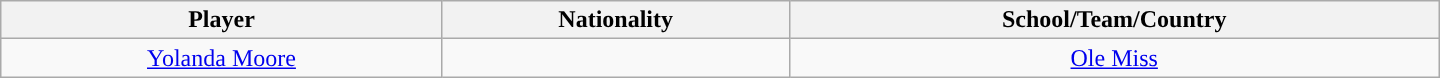<table class="wikitable" style="text-align:center; width:60em">
<tr>
<th>Player</th>
<th>Nationality</th>
<th>School/Team/Country</th>
</tr>
<tr>
<td><a href='#'>Yolanda Moore</a></td>
<td></td>
<td><a href='#'>Ole Miss</a></td>
</tr>
</table>
